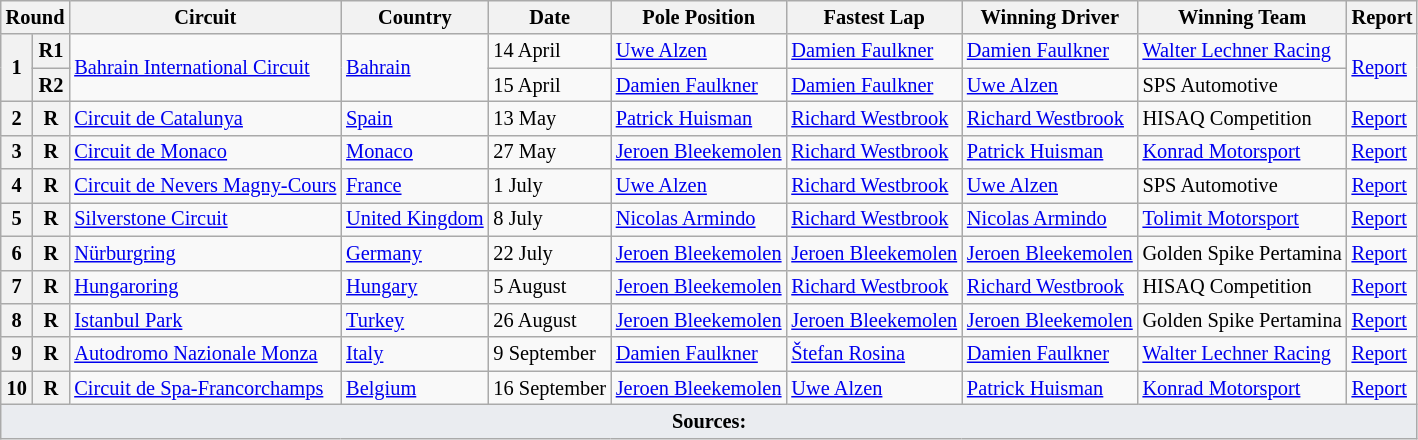<table class="wikitable" style="font-size: 85%">
<tr>
<th colspan=2>Round</th>
<th>Circuit</th>
<th>Country</th>
<th>Date</th>
<th>Pole Position</th>
<th>Fastest Lap</th>
<th>Winning Driver</th>
<th>Winning Team</th>
<th>Report</th>
</tr>
<tr>
<th rowspan=2>1</th>
<th>R1</th>
<td rowspan=2> <a href='#'>Bahrain International Circuit</a></td>
<td rowspan=2><a href='#'>Bahrain</a></td>
<td>14 April</td>
<td> <a href='#'>Uwe Alzen</a></td>
<td> <a href='#'>Damien Faulkner</a></td>
<td> <a href='#'>Damien Faulkner</a></td>
<td> <a href='#'>Walter Lechner Racing</a></td>
<td rowspan=2><a href='#'>Report</a></td>
</tr>
<tr>
<th>R2</th>
<td>15 April</td>
<td> <a href='#'>Damien Faulkner</a></td>
<td> <a href='#'>Damien Faulkner</a></td>
<td> <a href='#'>Uwe Alzen</a></td>
<td> SPS Automotive</td>
</tr>
<tr>
<th>2</th>
<th>R</th>
<td> <a href='#'>Circuit de Catalunya</a></td>
<td><a href='#'>Spain</a></td>
<td>13 May</td>
<td> <a href='#'>Patrick Huisman</a></td>
<td> <a href='#'>Richard Westbrook</a></td>
<td> <a href='#'>Richard Westbrook</a></td>
<td> HISAQ Competition</td>
<td><a href='#'>Report</a></td>
</tr>
<tr>
<th>3</th>
<th>R</th>
<td> <a href='#'>Circuit de Monaco</a></td>
<td><a href='#'>Monaco</a></td>
<td>27 May</td>
<td> <a href='#'>Jeroen Bleekemolen</a></td>
<td> <a href='#'>Richard Westbrook</a></td>
<td> <a href='#'>Patrick Huisman</a></td>
<td> <a href='#'>Konrad Motorsport</a></td>
<td><a href='#'>Report</a></td>
</tr>
<tr>
<th>4</th>
<th>R</th>
<td> <a href='#'>Circuit de Nevers Magny-Cours</a></td>
<td><a href='#'>France</a></td>
<td>1 July</td>
<td> <a href='#'>Uwe Alzen</a></td>
<td> <a href='#'>Richard Westbrook</a></td>
<td> <a href='#'>Uwe Alzen</a></td>
<td> SPS Automotive</td>
<td><a href='#'>Report</a></td>
</tr>
<tr>
<th>5</th>
<th>R</th>
<td> <a href='#'>Silverstone Circuit</a></td>
<td><a href='#'>United Kingdom</a></td>
<td>8 July</td>
<td> <a href='#'>Nicolas Armindo</a></td>
<td> <a href='#'>Richard Westbrook</a></td>
<td> <a href='#'>Nicolas Armindo</a></td>
<td> <a href='#'>Tolimit Motorsport</a></td>
<td><a href='#'>Report</a></td>
</tr>
<tr>
<th>6</th>
<th>R</th>
<td> <a href='#'>Nürburgring</a></td>
<td><a href='#'>Germany</a></td>
<td>22 July</td>
<td> <a href='#'>Jeroen Bleekemolen</a></td>
<td> <a href='#'>Jeroen Bleekemolen</a></td>
<td> <a href='#'>Jeroen Bleekemolen</a></td>
<td> Golden Spike Pertamina</td>
<td><a href='#'>Report</a></td>
</tr>
<tr>
<th>7</th>
<th>R</th>
<td> <a href='#'>Hungaroring</a></td>
<td><a href='#'>Hungary</a></td>
<td>5 August</td>
<td> <a href='#'>Jeroen Bleekemolen</a></td>
<td> <a href='#'>Richard Westbrook</a></td>
<td> <a href='#'>Richard Westbrook</a></td>
<td> HISAQ Competition</td>
<td><a href='#'>Report</a></td>
</tr>
<tr>
<th>8</th>
<th>R</th>
<td> <a href='#'>Istanbul Park</a></td>
<td><a href='#'>Turkey</a></td>
<td>26 August</td>
<td> <a href='#'>Jeroen Bleekemolen</a></td>
<td> <a href='#'>Jeroen Bleekemolen</a></td>
<td> <a href='#'>Jeroen Bleekemolen</a></td>
<td> Golden Spike Pertamina</td>
<td><a href='#'>Report</a></td>
</tr>
<tr>
<th>9</th>
<th>R</th>
<td> <a href='#'>Autodromo Nazionale Monza</a></td>
<td><a href='#'>Italy</a></td>
<td>9 September</td>
<td> <a href='#'>Damien Faulkner</a></td>
<td> <a href='#'>Štefan Rosina</a></td>
<td> <a href='#'>Damien Faulkner</a></td>
<td> <a href='#'>Walter Lechner Racing</a></td>
<td><a href='#'>Report</a></td>
</tr>
<tr>
<th>10</th>
<th>R</th>
<td> <a href='#'>Circuit de Spa-Francorchamps</a></td>
<td><a href='#'>Belgium</a></td>
<td>16 September</td>
<td> <a href='#'>Jeroen Bleekemolen</a></td>
<td> <a href='#'>Uwe Alzen</a></td>
<td> <a href='#'>Patrick Huisman</a></td>
<td> <a href='#'>Konrad Motorsport</a></td>
<td><a href='#'>Report</a></td>
</tr>
<tr class="sortbottom">
<td colspan="10" style="background-color:#EAECF0;text-align:center"><strong>Sources:</strong></td>
</tr>
</table>
